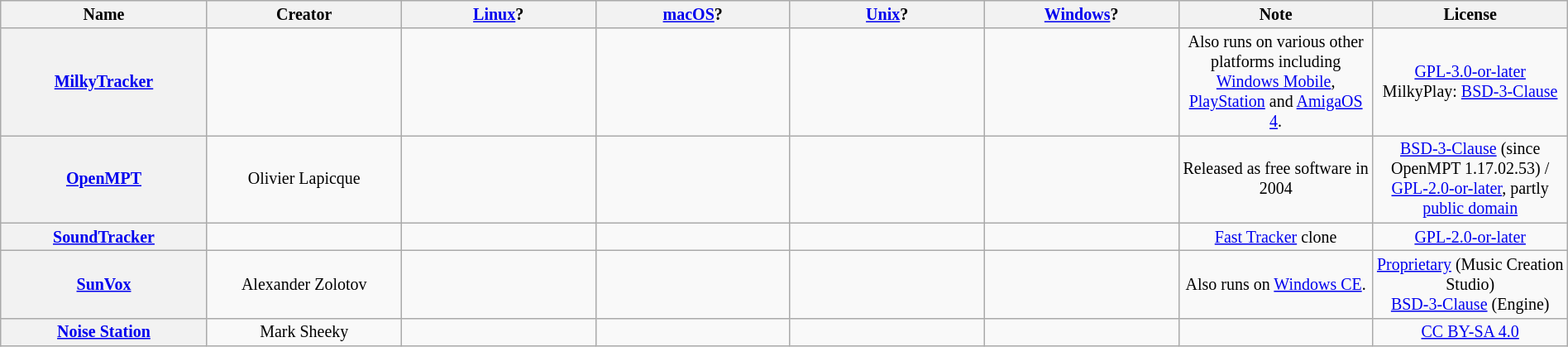<table class="wikitable sortable" style="width: 100%; table-layout: fixed; font-size: smaller; text-align: center;">
<tr style="background: #ececec">
<th style="width:12em">Name</th>
<th>Creator</th>
<th><a href='#'>Linux</a>?</th>
<th><a href='#'>macOS</a>?</th>
<th><a href='#'>Unix</a>?</th>
<th><a href='#'>Windows</a>?</th>
<th>Note</th>
<th>License</th>
</tr>
<tr>
<th><a href='#'>MilkyTracker</a></th>
<td></td>
<td></td>
<td></td>
<td></td>
<td></td>
<td>Also runs on various other platforms including <a href='#'>Windows Mobile</a>, <a href='#'>PlayStation</a> and <a href='#'>AmigaOS 4</a>.</td>
<td><a href='#'>GPL-3.0-or-later</a><br>MilkyPlay: <a href='#'>BSD-3-Clause</a></td>
</tr>
<tr>
<th><a href='#'>OpenMPT</a></th>
<td>Olivier Lapicque</td>
<td></td>
<td></td>
<td></td>
<td></td>
<td>Released as free software in 2004</td>
<td><a href='#'>BSD-3-Clause</a> (since OpenMPT 1.17.02.53) / <a href='#'>GPL-2.0-or-later</a>, partly <a href='#'>public domain</a></td>
</tr>
<tr>
<th><a href='#'>SoundTracker</a></th>
<td></td>
<td></td>
<td></td>
<td></td>
<td></td>
<td><a href='#'>Fast Tracker</a> clone</td>
<td><a href='#'>GPL-2.0-or-later</a></td>
</tr>
<tr>
<th><a href='#'>SunVox</a></th>
<td>Alexander Zolotov</td>
<td></td>
<td></td>
<td></td>
<td></td>
<td>Also runs on <a href='#'>Windows CE</a>.</td>
<td><a href='#'>Proprietary</a> (Music Creation Studio)<br><a href='#'>BSD-3-Clause</a> (Engine)</td>
</tr>
<tr>
<th><a href='#'>Noise Station</a></th>
<td>Mark Sheeky</td>
<td></td>
<td></td>
<td></td>
<td></td>
<td></td>
<td><a href='#'>CC BY-SA 4.0</a></td>
</tr>
</table>
